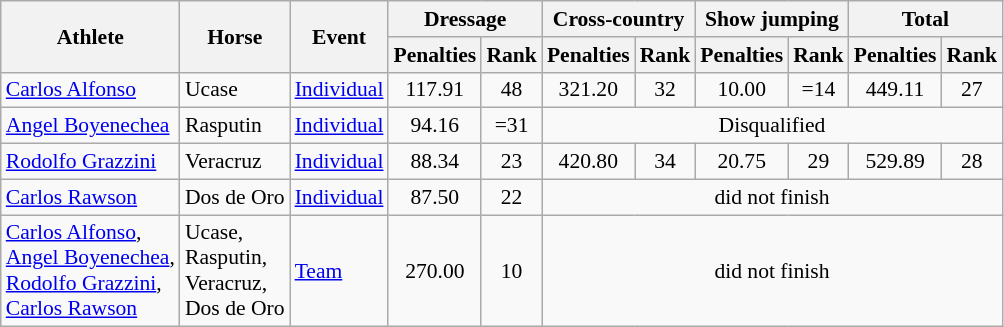<table class=wikitable style="font-size:90%">
<tr>
<th rowspan="2">Athlete</th>
<th rowspan="2">Horse</th>
<th rowspan="2">Event</th>
<th colspan="2">Dressage</th>
<th colspan="2">Cross-country</th>
<th colspan="2">Show jumping</th>
<th colspan="2">Total</th>
</tr>
<tr>
<th>Penalties</th>
<th>Rank</th>
<th>Penalties</th>
<th>Rank</th>
<th>Penalties</th>
<th>Rank</th>
<th>Penalties</th>
<th>Rank</th>
</tr>
<tr>
<td><a href='#'>Carlos Alfonso</a></td>
<td>Ucase</td>
<td><a href='#'>Individual</a></td>
<td align="center">117.91</td>
<td align="center">48</td>
<td align="center">321.20</td>
<td align="center">32</td>
<td align="center">10.00</td>
<td align="center">=14</td>
<td align="center">449.11</td>
<td align="center">27</td>
</tr>
<tr>
<td><a href='#'>Angel Boyenechea</a></td>
<td>Rasputin</td>
<td><a href='#'>Individual</a></td>
<td align="center">94.16</td>
<td align="center">=31</td>
<td align="center" colspan=6>Disqualified</td>
</tr>
<tr>
<td><a href='#'>Rodolfo Grazzini</a></td>
<td>Veracruz</td>
<td><a href='#'>Individual</a></td>
<td align="center">88.34</td>
<td align="center">23</td>
<td align="center">420.80</td>
<td align="center">34</td>
<td align="center">20.75</td>
<td align="center">29</td>
<td align="center">529.89</td>
<td align="center">28</td>
</tr>
<tr>
<td><a href='#'>Carlos Rawson</a></td>
<td>Dos de Oro</td>
<td><a href='#'>Individual</a></td>
<td align="center">87.50</td>
<td align="center">22</td>
<td align="center" colspan=6>did not finish</td>
</tr>
<tr>
<td><a href='#'>Carlos Alfonso</a>,<br><a href='#'>Angel Boyenechea</a>,<br><a href='#'>Rodolfo Grazzini</a>,<br><a href='#'>Carlos Rawson</a></td>
<td>Ucase,<br>Rasputin,<br>Veracruz,<br>Dos de Oro</td>
<td><a href='#'>Team</a></td>
<td align="center">270.00</td>
<td align="center">10</td>
<td align="center" colspan=6>did not finish</td>
</tr>
</table>
